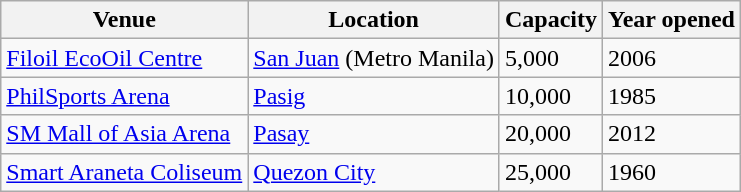<table class="wikitable sortable">
<tr>
<th>Venue</th>
<th>Location</th>
<th>Capacity</th>
<th>Year opened</th>
</tr>
<tr>
<td><a href='#'>Filoil EcoOil Centre</a></td>
<td><a href='#'>San Juan</a> (Metro Manila)</td>
<td>5,000</td>
<td>2006</td>
</tr>
<tr>
<td><a href='#'>PhilSports Arena</a></td>
<td><a href='#'>Pasig</a></td>
<td>10,000</td>
<td>1985</td>
</tr>
<tr>
<td><a href='#'>SM Mall of Asia Arena</a></td>
<td><a href='#'>Pasay</a></td>
<td>20,000</td>
<td>2012</td>
</tr>
<tr>
<td><a href='#'>Smart Araneta Coliseum</a></td>
<td><a href='#'>Quezon City</a></td>
<td>25,000</td>
<td>1960</td>
</tr>
</table>
